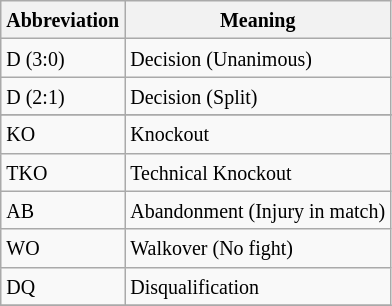<table class="wikitable">
<tr>
<th><small>Abbreviation</small></th>
<th><small>Meaning</small></th>
</tr>
<tr>
<td><small>D (3:0)</small></td>
<td><small>Decision (Unanimous)</small></td>
</tr>
<tr>
<td><small>D (2:1)</small></td>
<td><small>Decision (Split)</small></td>
</tr>
<tr>
</tr>
<tr>
<td><small>KO</small></td>
<td><small>Knockout</small></td>
</tr>
<tr>
<td><small>TKO</small></td>
<td><small>Technical Knockout</small></td>
</tr>
<tr>
<td><small>AB</small></td>
<td><small>Abandonment (Injury in match)</small></td>
</tr>
<tr>
<td><small>WO</small></td>
<td><small>Walkover (No fight)</small></td>
</tr>
<tr>
<td><small>DQ</small></td>
<td><small>Disqualification</small></td>
</tr>
<tr>
</tr>
</table>
